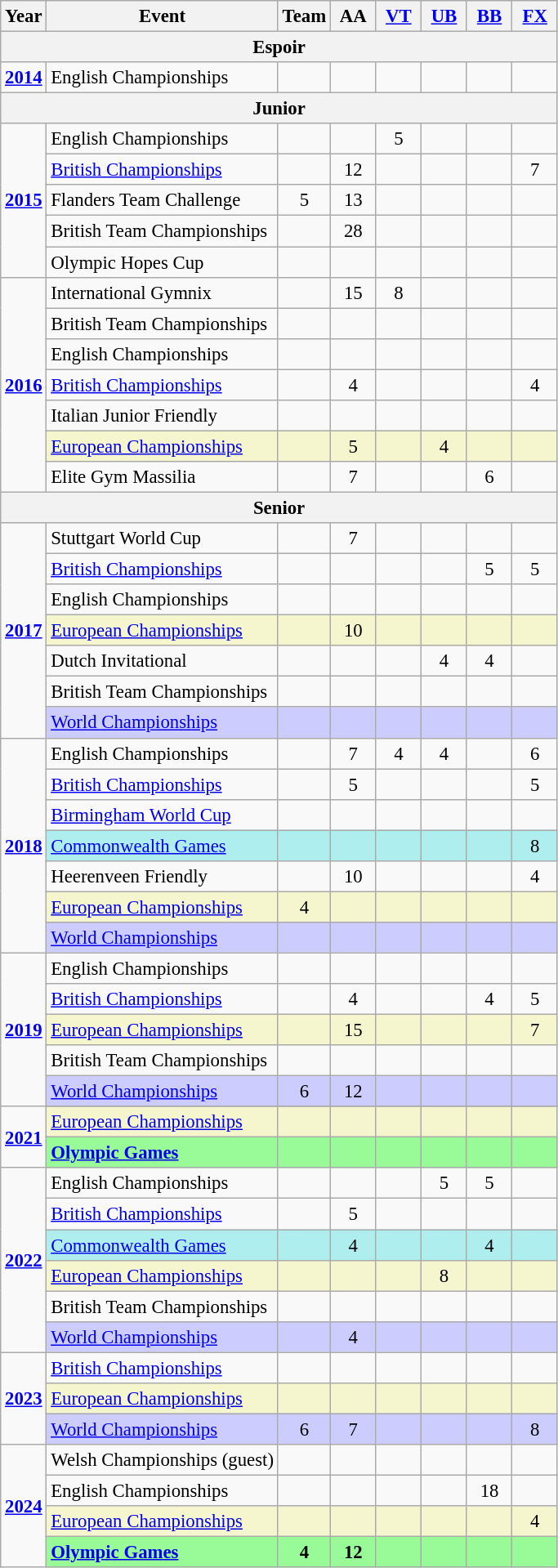<table class="wikitable" style="text-align:center; font-size:95%;">
<tr>
<th align=center>Year</th>
<th align=center>Event</th>
<th style="width:30px;">Team</th>
<th style="width:30px;">AA</th>
<th style="width:30px;"><a href='#'>VT</a></th>
<th style="width:30px;"><a href='#'>UB</a></th>
<th style="width:30px;"><a href='#'>BB</a></th>
<th style="width:30px;"><a href='#'>FX</a></th>
</tr>
<tr>
<th colspan="8"><strong>Espoir</strong></th>
</tr>
<tr>
<td rowspan="1"><strong><a href='#'>2014</a></strong></td>
<td align=left>English Championships</td>
<td></td>
<td></td>
<td></td>
<td></td>
<td></td>
<td></td>
</tr>
<tr>
<th colspan="8"><strong>Junior</strong></th>
</tr>
<tr>
<td rowspan="5"><strong><a href='#'>2015</a></strong></td>
<td align=left>English Championships</td>
<td></td>
<td></td>
<td>5</td>
<td></td>
<td></td>
<td></td>
</tr>
<tr>
<td align=left><a href='#'>British Championships</a></td>
<td></td>
<td>12</td>
<td></td>
<td></td>
<td></td>
<td>7</td>
</tr>
<tr>
<td align=left>Flanders Team Challenge</td>
<td>5</td>
<td>13</td>
<td></td>
<td></td>
<td></td>
<td></td>
</tr>
<tr>
<td align=left>British Team Championships</td>
<td></td>
<td>28</td>
<td></td>
<td></td>
<td></td>
<td></td>
</tr>
<tr>
<td align=left>Olympic Hopes Cup</td>
<td></td>
<td></td>
<td></td>
<td></td>
<td></td>
<td></td>
</tr>
<tr>
<td rowspan="7"><strong><a href='#'>2016</a></strong></td>
<td align=left>International Gymnix</td>
<td></td>
<td>15</td>
<td>8</td>
<td></td>
<td></td>
<td></td>
</tr>
<tr>
<td align=left>British Team Championships</td>
<td></td>
<td></td>
<td></td>
<td></td>
<td></td>
<td></td>
</tr>
<tr>
<td align=left>English Championships</td>
<td></td>
<td></td>
<td></td>
<td></td>
<td></td>
<td></td>
</tr>
<tr>
<td align=left><a href='#'>British Championships</a></td>
<td></td>
<td>4</td>
<td></td>
<td></td>
<td></td>
<td>4</td>
</tr>
<tr>
<td align=left>Italian Junior Friendly</td>
<td></td>
<td></td>
<td></td>
<td></td>
<td></td>
<td></td>
</tr>
<tr bgcolor=#F5F6CE>
<td align=left><a href='#'>European Championships</a></td>
<td></td>
<td>5</td>
<td></td>
<td>4</td>
<td></td>
<td></td>
</tr>
<tr>
<td align=left>Elite Gym Massilia</td>
<td></td>
<td>7</td>
<td></td>
<td></td>
<td>6</td>
<td></td>
</tr>
<tr>
<th colspan="8"><strong>Senior</strong></th>
</tr>
<tr>
<td rowspan="7"><strong><a href='#'>2017</a></strong></td>
<td align=left>Stuttgart World Cup</td>
<td></td>
<td>7</td>
<td></td>
<td></td>
<td></td>
<td></td>
</tr>
<tr>
<td align=left><a href='#'>British Championships</a></td>
<td></td>
<td></td>
<td></td>
<td></td>
<td>5</td>
<td>5</td>
</tr>
<tr>
<td align=left>English Championships</td>
<td></td>
<td></td>
<td></td>
<td></td>
<td></td>
<td></td>
</tr>
<tr bgcolor=#F5F6CE>
<td align=left><a href='#'>European Championships</a></td>
<td></td>
<td>10</td>
<td></td>
<td></td>
<td></td>
<td></td>
</tr>
<tr>
<td align=left>Dutch Invitational</td>
<td></td>
<td></td>
<td></td>
<td>4</td>
<td>4</td>
<td></td>
</tr>
<tr>
<td align=left>British Team Championships</td>
<td></td>
<td></td>
<td></td>
<td></td>
<td></td>
<td></td>
</tr>
<tr style="background:#ccf;">
<td align=left><a href='#'>World Championships</a></td>
<td></td>
<td></td>
<td></td>
<td></td>
<td></td>
<td></td>
</tr>
<tr>
<td rowspan="7"><strong><a href='#'>2018</a></strong></td>
<td align=left>English Championships</td>
<td></td>
<td>7</td>
<td>4</td>
<td>4</td>
<td></td>
<td>6</td>
</tr>
<tr>
<td align=left><a href='#'>British Championships</a></td>
<td></td>
<td>5</td>
<td></td>
<td></td>
<td></td>
<td>5</td>
</tr>
<tr>
<td align=left><a href='#'>Birmingham World Cup</a></td>
<td></td>
<td></td>
<td></td>
<td></td>
<td></td>
<td></td>
</tr>
<tr bgcolor="#afeeee">
<td align=left><a href='#'>Commonwealth Games</a></td>
<td></td>
<td></td>
<td></td>
<td></td>
<td></td>
<td>8</td>
</tr>
<tr>
<td align=left>Heerenveen Friendly</td>
<td></td>
<td>10</td>
<td></td>
<td></td>
<td></td>
<td>4</td>
</tr>
<tr bgcolor=#F5F6CE>
<td align=left><a href='#'>European Championships</a></td>
<td>4</td>
<td></td>
<td></td>
<td></td>
<td></td>
<td></td>
</tr>
<tr style="background:#ccf;">
<td align=left><a href='#'>World Championships</a></td>
<td></td>
<td></td>
<td></td>
<td></td>
<td></td>
<td></td>
</tr>
<tr>
<td rowspan="5"><strong><a href='#'>2019</a></strong></td>
<td align=left>English Championships</td>
<td></td>
<td></td>
<td></td>
<td></td>
<td></td>
<td></td>
</tr>
<tr>
<td align=left><a href='#'>British Championships</a></td>
<td></td>
<td>4</td>
<td></td>
<td></td>
<td>4</td>
<td>5</td>
</tr>
<tr bgcolor=#F5F6CE>
<td align=left><a href='#'>European Championships</a></td>
<td></td>
<td>15</td>
<td></td>
<td></td>
<td></td>
<td>7</td>
</tr>
<tr>
<td align=left>British Team Championships</td>
<td></td>
<td></td>
<td></td>
<td></td>
<td></td>
<td></td>
</tr>
<tr bgcolor=#CCCCFF>
<td align=left><a href='#'>World Championships</a></td>
<td>6</td>
<td>12</td>
<td></td>
<td></td>
<td></td>
<td></td>
</tr>
<tr>
<td rowspan="3"><strong><a href='#'>2021</a></strong></td>
</tr>
<tr bgcolor=#F5F6CE>
<td align=left><a href='#'>European Championships</a></td>
<td></td>
<td></td>
<td></td>
<td></td>
<td></td>
<td></td>
</tr>
<tr bgcolor=98FB98>
<td align=left><strong><a href='#'>Olympic Games</a></strong></td>
<td></td>
<td></td>
<td></td>
<td></td>
<td></td>
<td></td>
</tr>
<tr>
<td rowspan="6"><strong><a href='#'>2022</a></strong></td>
<td align=left>English Championships</td>
<td></td>
<td></td>
<td></td>
<td>5</td>
<td>5</td>
<td></td>
</tr>
<tr>
<td align=left><a href='#'>British Championships</a></td>
<td></td>
<td>5</td>
<td></td>
<td></td>
<td></td>
<td></td>
</tr>
<tr bgcolor="#afeeee">
<td align=left><a href='#'>Commonwealth Games</a></td>
<td></td>
<td>4</td>
<td></td>
<td></td>
<td>4</td>
<td></td>
</tr>
<tr bgcolor=#F5F6CE>
<td align=left><a href='#'>European Championships</a></td>
<td></td>
<td></td>
<td></td>
<td>8</td>
<td></td>
<td></td>
</tr>
<tr>
<td align=left>British Team Championships</td>
<td></td>
<td></td>
<td></td>
<td></td>
<td></td>
<td></td>
</tr>
<tr bgcolor=#CCCCFF>
<td align=left><a href='#'>World Championships</a></td>
<td></td>
<td>4</td>
<td></td>
<td></td>
<td></td>
<td></td>
</tr>
<tr>
<td rowspan="3"><strong><a href='#'>2023</a></strong></td>
<td align=left><a href='#'>British Championships</a></td>
<td></td>
<td></td>
<td></td>
<td></td>
<td></td>
<td></td>
</tr>
<tr bgcolor=#F5F6CE>
<td align=left><a href='#'>European Championships</a></td>
<td></td>
<td></td>
<td></td>
<td></td>
<td></td>
<td></td>
</tr>
<tr bgcolor=#CCCCFF>
<td align=left><a href='#'>World Championships</a></td>
<td>6</td>
<td>7</td>
<td></td>
<td></td>
<td></td>
<td>8</td>
</tr>
<tr>
<td rowspan="4"><strong><a href='#'>2024</a></strong></td>
<td align=left>Welsh Championships (guest)</td>
<td></td>
<td></td>
<td></td>
<td></td>
<td></td>
<td></td>
</tr>
<tr>
<td align="left">English Championships</td>
<td></td>
<td></td>
<td></td>
<td></td>
<td>18</td>
<td></td>
</tr>
<tr bgcolor=#F5F6CE>
<td align=left><a href='#'>European Championships</a></td>
<td></td>
<td></td>
<td></td>
<td></td>
<td></td>
<td>4</td>
</tr>
<tr bgcolor=98FB98>
<td align=left><strong><a href='#'>Olympic Games</a></strong></td>
<td><strong>4</strong></td>
<td><strong>12</strong></td>
<td></td>
<td></td>
<td></td>
<td></td>
</tr>
</table>
